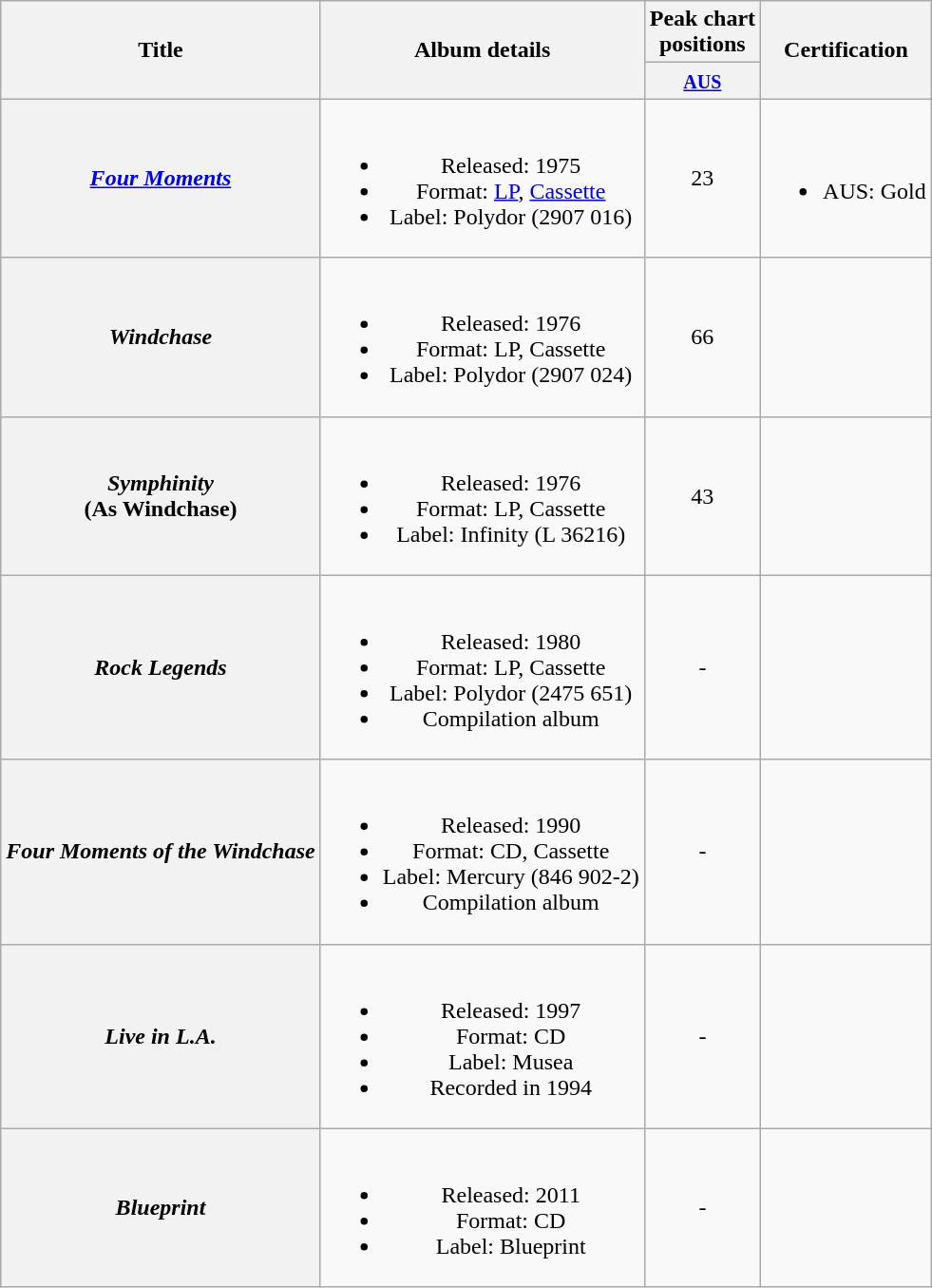<table class="wikitable plainrowheaders" style="text-align:center;" border="1">
<tr>
<th scope="col" rowspan="2">Title</th>
<th scope="col" rowspan="2">Album details</th>
<th scope="col" colspan="1">Peak chart<br>positions</th>
<th scope="col" rowspan="2">Certification</th>
</tr>
<tr>
<th scope="col" style="text-align:center;"><small><a href='#'>AUS</a><br></small></th>
</tr>
<tr>
<th scope="row"><em><a href='#'>Four Moments</a></em></th>
<td><br><ul><li>Released: 1975</li><li>Format: <a href='#'>LP</a>, <a href='#'>Cassette</a></li><li>Label: Polydor (2907 016)</li></ul></td>
<td align="center">23</td>
<td><br><ul><li>AUS: Gold</li></ul></td>
</tr>
<tr>
<th scope="row"><em>Windchase</em></th>
<td><br><ul><li>Released: 1976</li><li>Format: LP, Cassette</li><li>Label: Polydor (2907 024)</li></ul></td>
<td align="center">66</td>
<td></td>
</tr>
<tr>
<th scope="row"><em>Symphinity</em> <br> (As Windchase)</th>
<td><br><ul><li>Released: 1976</li><li>Format: LP, Cassette</li><li>Label: Infinity (L 36216)</li></ul></td>
<td align="center">43</td>
<td></td>
</tr>
<tr>
<th scope="row"><em>Rock Legends</em></th>
<td><br><ul><li>Released: 1980</li><li>Format: LP, Cassette</li><li>Label: Polydor (2475 651)</li><li>Compilation album</li></ul></td>
<td align="center">-</td>
<td></td>
</tr>
<tr>
<th scope="row"><em>Four Moments of the Windchase</em></th>
<td><br><ul><li>Released: 1990</li><li>Format: CD, Cassette</li><li>Label: Mercury (846 902-2)</li><li>Compilation album</li></ul></td>
<td align="center">-</td>
<td></td>
</tr>
<tr>
<th scope="row"><em>Live in L.A.</em></th>
<td><br><ul><li>Released: 1997</li><li>Format: CD</li><li>Label: Musea</li><li>Recorded in 1994</li></ul></td>
<td align="center">-</td>
<td></td>
</tr>
<tr>
<th scope="row"><em>Blueprint</em></th>
<td><br><ul><li>Released: 2011</li><li>Format: CD</li><li>Label: Blueprint</li></ul></td>
<td align="center">-</td>
<td></td>
</tr>
</table>
